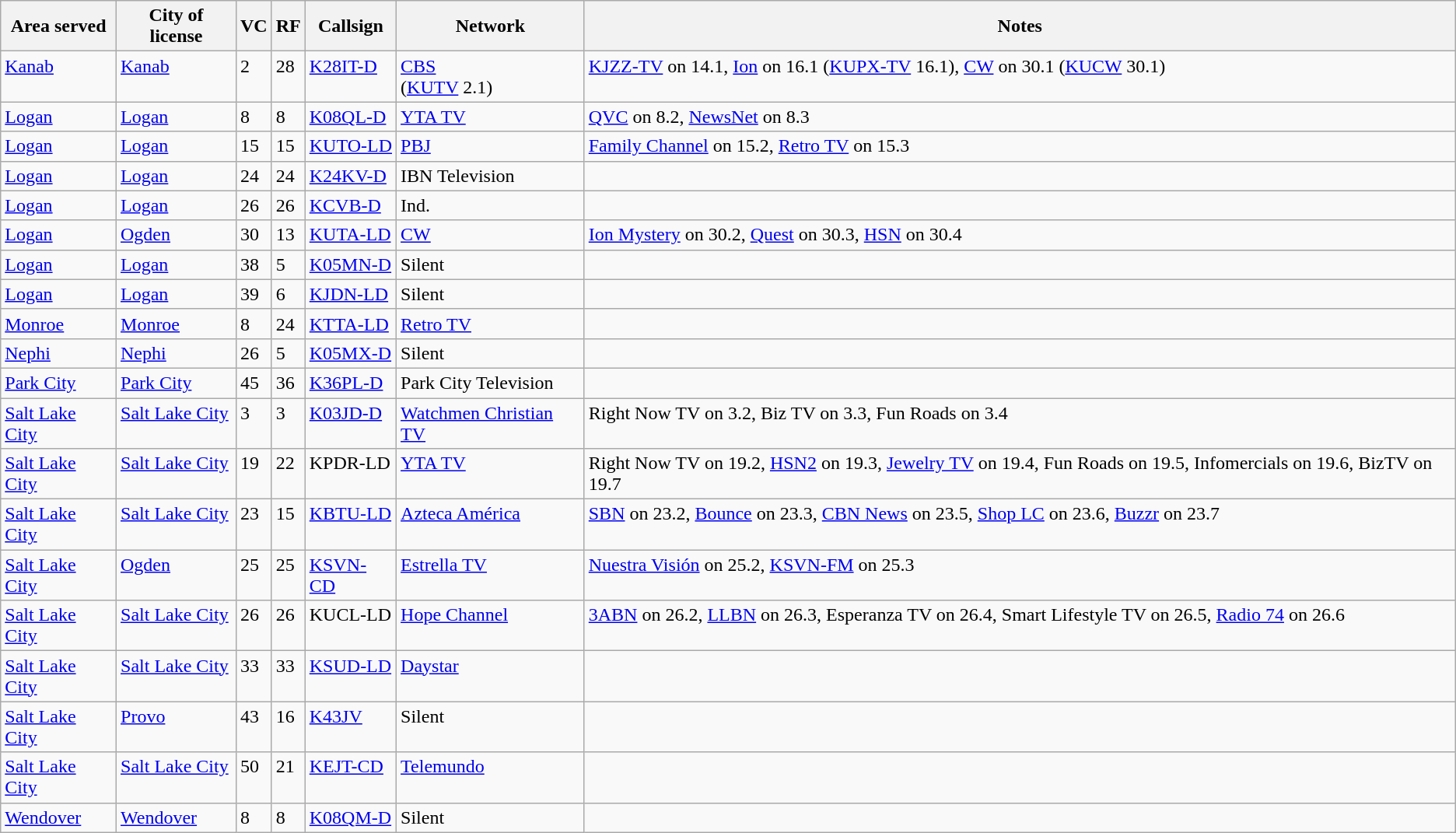<table class="sortable wikitable" style="margin: 1em 1em 1em 0; background: #f9f9f9;">
<tr>
<th>Area served</th>
<th>City of license</th>
<th>VC</th>
<th>RF</th>
<th>Callsign</th>
<th>Network</th>
<th class="unsortable">Notes</th>
</tr>
<tr style="vertical-align: top; text-align: left;">
<td><a href='#'>Kanab</a></td>
<td><a href='#'>Kanab</a></td>
<td>2</td>
<td>28</td>
<td><a href='#'>K28IT-D</a></td>
<td><a href='#'>CBS</a><br>(<a href='#'>KUTV</a> 2.1)</td>
<td><a href='#'>KJZZ-TV</a> on 14.1, <a href='#'>Ion</a> on 16.1 (<a href='#'>KUPX-TV</a> 16.1), <a href='#'>CW</a> on 30.1 (<a href='#'>KUCW</a> 30.1)</td>
</tr>
<tr style="vertical-align: top; text-align: left;">
<td><a href='#'>Logan</a></td>
<td><a href='#'>Logan</a></td>
<td>8</td>
<td>8</td>
<td><a href='#'>K08QL-D</a></td>
<td><a href='#'>YTA TV</a></td>
<td><a href='#'>QVC</a> on 8.2, <a href='#'>NewsNet</a> on 8.3</td>
</tr>
<tr style="vertical-align: top; text-align: left;">
<td><a href='#'>Logan</a></td>
<td><a href='#'>Logan</a></td>
<td>15</td>
<td>15</td>
<td><a href='#'>KUTO-LD</a></td>
<td><a href='#'>PBJ</a></td>
<td><a href='#'>Family Channel</a> on 15.2, <a href='#'>Retro TV</a> on 15.3</td>
</tr>
<tr style="vertical-align: top; text-align: left;">
<td><a href='#'>Logan</a></td>
<td><a href='#'>Logan</a></td>
<td>24</td>
<td>24</td>
<td><a href='#'>K24KV-D</a></td>
<td>IBN Television</td>
<td></td>
</tr>
<tr style="vertical-align: top; text-align: left;">
<td><a href='#'>Logan</a></td>
<td><a href='#'>Logan</a></td>
<td>26</td>
<td>26</td>
<td><a href='#'>KCVB-D</a></td>
<td>Ind.</td>
<td></td>
</tr>
<tr style="vertical-align: top; text-align: left;">
<td><a href='#'>Logan</a></td>
<td><a href='#'>Ogden</a></td>
<td>30</td>
<td>13</td>
<td><a href='#'>KUTA-LD</a></td>
<td><a href='#'>CW</a></td>
<td><a href='#'>Ion Mystery</a> on 30.2, <a href='#'>Quest</a> on 30.3, <a href='#'>HSN</a> on 30.4</td>
</tr>
<tr style="vertical-align: top; text-align: left;">
<td><a href='#'>Logan</a></td>
<td><a href='#'>Logan</a></td>
<td>38</td>
<td>5</td>
<td><a href='#'>K05MN-D</a></td>
<td>Silent</td>
<td></td>
</tr>
<tr style="vertical-align: top; text-align: left;">
<td><a href='#'>Logan</a></td>
<td><a href='#'>Logan</a></td>
<td>39</td>
<td>6</td>
<td><a href='#'>KJDN-LD</a></td>
<td>Silent</td>
<td></td>
</tr>
<tr style="vertical-align: top; text-align: left;">
<td><a href='#'>Monroe</a></td>
<td><a href='#'>Monroe</a></td>
<td>8</td>
<td>24</td>
<td><a href='#'>KTTA-LD</a></td>
<td><a href='#'>Retro TV</a></td>
<td></td>
</tr>
<tr style="vertical-align: top; text-align: left;">
<td><a href='#'>Nephi</a></td>
<td><a href='#'>Nephi</a></td>
<td>26</td>
<td>5</td>
<td><a href='#'>K05MX-D</a></td>
<td>Silent</td>
<td></td>
</tr>
<tr style="vertical-align: top; text-align: left;">
<td><a href='#'>Park City</a></td>
<td><a href='#'>Park City</a></td>
<td>45</td>
<td>36</td>
<td><a href='#'>K36PL-D</a></td>
<td>Park City Television</td>
<td></td>
</tr>
<tr style="vertical-align: top; text-align: left;">
<td><a href='#'>Salt Lake City</a></td>
<td><a href='#'>Salt Lake City</a></td>
<td>3</td>
<td>3</td>
<td><a href='#'>K03JD-D</a></td>
<td><a href='#'>Watchmen Christian TV</a></td>
<td>Right Now TV on 3.2, Biz TV on 3.3, Fun Roads on 3.4</td>
</tr>
<tr style="vertical-align: top; text-align: left;">
<td><a href='#'>Salt Lake City</a></td>
<td><a href='#'>Salt Lake City</a></td>
<td>19</td>
<td>22</td>
<td>KPDR-LD</td>
<td><a href='#'>YTA TV</a></td>
<td>Right Now TV on 19.2, <a href='#'>HSN2</a> on 19.3, <a href='#'>Jewelry TV</a> on 19.4, Fun Roads on 19.5, Infomercials on 19.6, BizTV on 19.7</td>
</tr>
<tr style="vertical-align: top; text-align: left;">
<td><a href='#'>Salt Lake City</a></td>
<td><a href='#'>Salt Lake City</a></td>
<td>23</td>
<td>15</td>
<td><a href='#'>KBTU-LD</a></td>
<td><a href='#'>Azteca América</a></td>
<td><a href='#'>SBN</a> on 23.2, <a href='#'>Bounce</a> on 23.3, <a href='#'>CBN News</a> on 23.5, <a href='#'>Shop LC</a> on 23.6, <a href='#'>Buzzr</a> on 23.7</td>
</tr>
<tr style="vertical-align: top; text-align: left;">
<td><a href='#'>Salt Lake City</a></td>
<td><a href='#'>Ogden</a></td>
<td>25</td>
<td>25</td>
<td><a href='#'>KSVN-CD</a></td>
<td><a href='#'>Estrella TV</a></td>
<td><a href='#'>Nuestra Visión</a> on 25.2, <a href='#'>KSVN-FM</a> on 25.3</td>
</tr>
<tr style="vertical-align: top; text-align: left;">
<td><a href='#'>Salt Lake City</a></td>
<td><a href='#'>Salt Lake City</a></td>
<td>26</td>
<td>26</td>
<td>KUCL-LD</td>
<td><a href='#'>Hope Channel</a></td>
<td><a href='#'>3ABN</a> on 26.2, <a href='#'>LLBN</a> on 26.3, Esperanza TV on 26.4, Smart Lifestyle TV on 26.5, <a href='#'>Radio 74</a> on 26.6</td>
</tr>
<tr style="vertical-align: top; text-align: left;">
<td><a href='#'>Salt Lake City</a></td>
<td><a href='#'>Salt Lake City</a></td>
<td>33</td>
<td>33</td>
<td><a href='#'>KSUD-LD</a></td>
<td><a href='#'>Daystar</a></td>
<td></td>
</tr>
<tr style="vertical-align: top; text-align: left;">
<td><a href='#'>Salt Lake City</a></td>
<td><a href='#'>Provo</a></td>
<td>43</td>
<td>16</td>
<td><a href='#'>K43JV</a></td>
<td>Silent</td>
<td></td>
</tr>
<tr style="vertical-align: top; text-align: left;">
<td><a href='#'>Salt Lake City</a></td>
<td><a href='#'>Salt Lake City</a></td>
<td>50</td>
<td>21</td>
<td><a href='#'>KEJT-CD</a></td>
<td><a href='#'>Telemundo</a></td>
<td></td>
</tr>
<tr style="vertical-align: top; text-align: left;">
<td><a href='#'>Wendover</a></td>
<td><a href='#'>Wendover</a></td>
<td>8</td>
<td>8</td>
<td><a href='#'>K08QM-D</a></td>
<td>Silent</td>
<td></td>
</tr>
</table>
